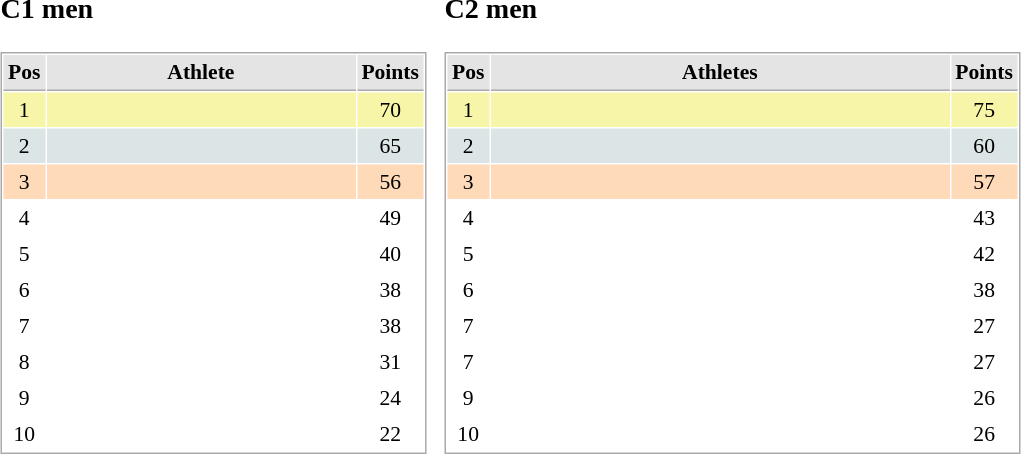<table border="0" cellspacing="10">
<tr>
<td><br><h3>C1 men</h3><table cellspacing="1" cellpadding="3" style="border:1px solid #AAAAAA;font-size:90%">
<tr bgcolor="#E4E4E4">
<th style="border-bottom:1px solid #AAAAAA" width=10>Pos</th>
<th style="border-bottom:1px solid #AAAAAA" width=200>Athlete</th>
<th style="border-bottom:1px solid #AAAAAA" width=20>Points</th>
</tr>
<tr align="center"  bgcolor="#F7F6A8">
<td>1</td>
<td align="left"></td>
<td>70</td>
</tr>
<tr align="center"  bgcolor="#DCE5E5">
<td>2</td>
<td align="left"></td>
<td>65</td>
</tr>
<tr align="center" bgcolor="#FFDAB9">
<td>3</td>
<td align="left"></td>
<td>56</td>
</tr>
<tr align="center">
<td>4</td>
<td align="left"></td>
<td>49</td>
</tr>
<tr align="center">
<td>5</td>
<td align="left"></td>
<td>40</td>
</tr>
<tr align="center">
<td>6</td>
<td align="left"></td>
<td>38</td>
</tr>
<tr align="center">
<td>7</td>
<td align="left"></td>
<td>38</td>
</tr>
<tr align="center">
<td>8</td>
<td align="left"></td>
<td>31</td>
</tr>
<tr align="center">
<td>9</td>
<td align="left"></td>
<td>24</td>
</tr>
<tr align="center">
<td>10</td>
<td align="left"></td>
<td>22</td>
</tr>
</table>
</td>
<td><br><h3>C2 men</h3><table cellspacing="1" cellpadding="3" style="border:1px solid #AAAAAA;font-size:90%">
<tr bgcolor="#E4E4E4">
<th style="border-bottom:1px solid #AAAAAA" width=10>Pos</th>
<th style="border-bottom:1px solid #AAAAAA" width=300>Athletes</th>
<th style="border-bottom:1px solid #AAAAAA" width=20>Points</th>
</tr>
<tr align="center"  bgcolor="#F7F6A8">
<td>1</td>
<td align="left"></td>
<td>75</td>
</tr>
<tr align="center"  bgcolor="#DCE5E5">
<td>2</td>
<td align="left"></td>
<td>60</td>
</tr>
<tr align="center" bgcolor="#FFDAB9">
<td>3</td>
<td align="left"></td>
<td>57</td>
</tr>
<tr align="center">
<td>4</td>
<td align="left"></td>
<td>43</td>
</tr>
<tr align="center">
<td>5</td>
<td align="left"></td>
<td>42</td>
</tr>
<tr align="center">
<td>6</td>
<td align="left"></td>
<td>38</td>
</tr>
<tr align="center">
<td>7</td>
<td align="left"></td>
<td>27</td>
</tr>
<tr align="center">
<td>7</td>
<td align="left"></td>
<td>27</td>
</tr>
<tr align="center">
<td>9</td>
<td align="left"></td>
<td>26</td>
</tr>
<tr align="center">
<td>10</td>
<td align="left"></td>
<td>26</td>
</tr>
</table>
</td>
</tr>
</table>
